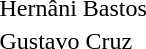<table border="0">
<tr>
<td></td>
<td>Hernâni Bastos</td>
<td></td>
</tr>
<tr>
<td></td>
<td>Gustavo Cruz</td>
<td></td>
</tr>
</table>
